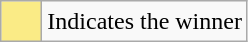<table class="wikitable">
<tr>
<td style="background:#FAEB86; height:20px; width:20px"></td>
<td>Indicates the winner</td>
</tr>
</table>
